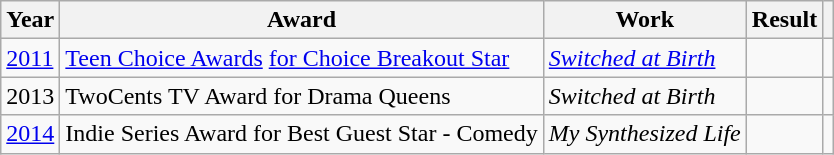<table class="wikitable sortable plainrowheaders">
<tr>
<th scope="col">Year</th>
<th scope="col">Award</th>
<th scope="col">Work</th>
<th scope="col">Result</th>
<th scope="col" class="unsortable"></th>
</tr>
<tr>
<td><a href='#'>2011</a></td>
<td><a href='#'>Teen Choice Awards</a> <a href='#'>for Choice Breakout Star</a></td>
<td><em><a href='#'>Switched at Birth</a></em></td>
<td></td>
<td style="text-align:center;"></td>
</tr>
<tr>
<td>2013</td>
<td>TwoCents TV Award for Drama Queens</td>
<td><em>Switched at Birth</em></td>
<td></td>
<td style="text-align:center;"></td>
</tr>
<tr>
<td><a href='#'>2014</a></td>
<td>Indie Series Award for Best Guest Star - Comedy</td>
<td><em>My Synthesized Life</em></td>
<td></td>
<td style="text-align:center;"></td>
</tr>
</table>
